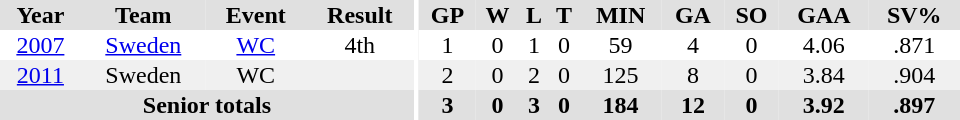<table border="0" cellpadding="1" cellspacing="0" ID="Table3" style="text-align:center; width:40em">
<tr ALIGN="center" bgcolor="#e0e0e0">
<th>Year</th>
<th>Team</th>
<th>Event</th>
<th>Result</th>
<th rowspan="99" bgcolor="#ffffff"></th>
<th>GP</th>
<th>W</th>
<th>L</th>
<th>T</th>
<th>MIN</th>
<th>GA</th>
<th>SO</th>
<th>GAA</th>
<th>SV%</th>
</tr>
<tr align="center">
<td><a href='#'>2007</a></td>
<td><a href='#'>Sweden</a></td>
<td><a href='#'>WC</a></td>
<td>4th</td>
<td>1</td>
<td>0</td>
<td>1</td>
<td>0</td>
<td>59</td>
<td>4</td>
<td>0</td>
<td>4.06</td>
<td>.871</td>
</tr>
<tr align="center" bgcolor="#f0f0f0">
<td><a href='#'>2011</a></td>
<td>Sweden</td>
<td>WC</td>
<td></td>
<td>2</td>
<td>0</td>
<td>2</td>
<td>0</td>
<td>125</td>
<td>8</td>
<td>0</td>
<td>3.84</td>
<td>.904</td>
</tr>
<tr align="center" bgcolor="#e0e0e0">
<th colspan="4" align="center">Senior totals</th>
<th>3</th>
<th>0</th>
<th>3</th>
<th>0</th>
<th>184</th>
<th>12</th>
<th>0</th>
<th>3.92</th>
<th>.897</th>
</tr>
</table>
